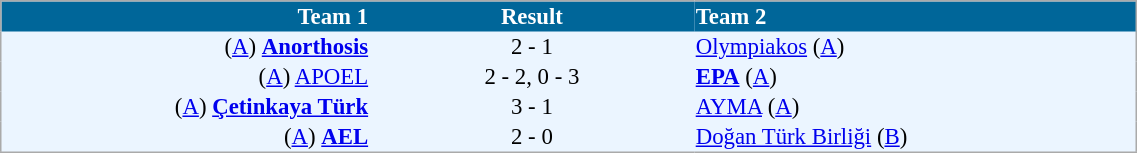<table cellspacing="0" style="background: #EBF5FF; border: 1px #aaa solid; border-collapse: collapse; font-size: 95%;" width=60%>
<tr bgcolor=#006699 style="color:white;">
<th width=25% align="right">Team 1</th>
<th width=22% align="center">Result</th>
<th width=30% align="left">Team 2</th>
</tr>
<tr>
<td align=right>(<a href='#'>A</a>) <strong><a href='#'>Anorthosis</a></strong></td>
<td align=center>2 - 1</td>
<td align=left><a href='#'>Olympiakos</a> (<a href='#'>A</a>)</td>
</tr>
<tr>
<td align=right>(<a href='#'>A</a>) <a href='#'>APOEL</a></td>
<td align=center>2 - 2, 0 - 3</td>
<td align=left><strong><a href='#'>EPA</a></strong> (<a href='#'>A</a>)</td>
</tr>
<tr>
<td align=right>(<a href='#'>A</a>) <strong><a href='#'>Çetinkaya Türk</a></strong></td>
<td align=center>3 - 1</td>
<td align=left><a href='#'>AYMA</a> (<a href='#'>A</a>)</td>
</tr>
<tr>
<td align=right>(<a href='#'>A</a>) <strong><a href='#'>AEL</a></strong></td>
<td align=center>2 - 0</td>
<td align=left><a href='#'>Doğan Türk Birliği</a> (<a href='#'>B</a>)</td>
</tr>
<tr>
</tr>
</table>
